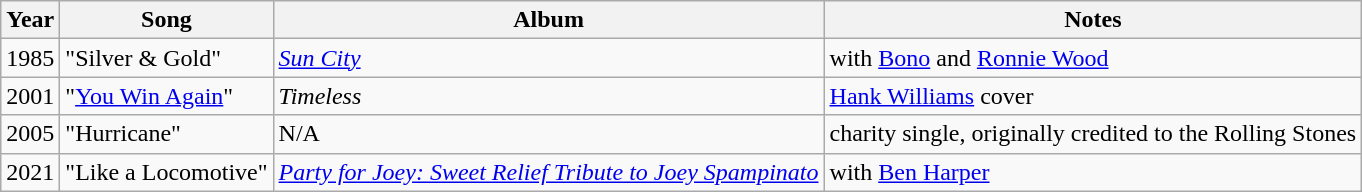<table class="wikitable">
<tr>
<th>Year</th>
<th>Song</th>
<th>Album</th>
<th>Notes</th>
</tr>
<tr>
<td>1985</td>
<td>"Silver & Gold"</td>
<td><em><a href='#'>Sun City</a></em></td>
<td>with <a href='#'>Bono</a> and <a href='#'>Ronnie Wood</a></td>
</tr>
<tr>
<td>2001</td>
<td>"<a href='#'>You Win Again</a>"</td>
<td><em>Timeless</em></td>
<td><a href='#'>Hank Williams</a> cover</td>
</tr>
<tr>
<td>2005</td>
<td>"Hurricane"</td>
<td>N/A</td>
<td>charity single, originally credited to the Rolling Stones</td>
</tr>
<tr>
<td>2021</td>
<td>"Like a Locomotive"</td>
<td><em><a href='#'>Party for Joey:  Sweet Relief Tribute to Joey Spampinato</a></em></td>
<td>with <a href='#'>Ben Harper</a></td>
</tr>
</table>
